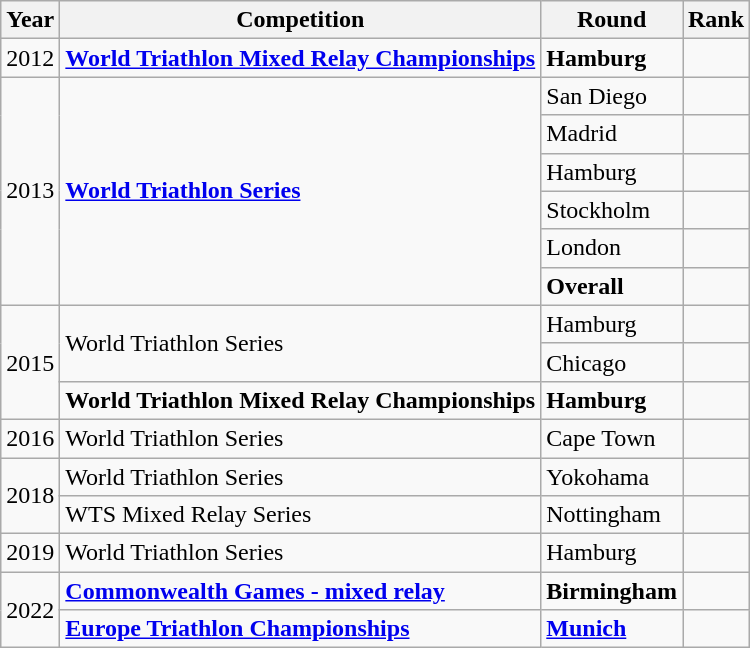<table class="wikitable sortable">
<tr>
<th>Year</th>
<th>Competition</th>
<th>Round</th>
<th>Rank</th>
</tr>
<tr>
<td>2012</td>
<td><strong><a href='#'>World Triathlon Mixed Relay Championships</a></strong></td>
<td><strong>Hamburg</strong></td>
<td></td>
</tr>
<tr>
<td rowspan="6">2013</td>
<td rowspan="6"><a href='#'><strong>World Triathlon Series</strong></a></td>
<td>San Diego</td>
<td></td>
</tr>
<tr>
<td>Madrid</td>
<td></td>
</tr>
<tr>
<td>Hamburg</td>
<td></td>
</tr>
<tr>
<td>Stockholm</td>
<td></td>
</tr>
<tr>
<td>London</td>
<td></td>
</tr>
<tr>
<td><strong>Overall</strong></td>
<td><strong></strong></td>
</tr>
<tr>
<td rowspan="3">2015</td>
<td rowspan="2">World Triathlon Series</td>
<td>Hamburg</td>
<td></td>
</tr>
<tr>
<td>Chicago</td>
<td></td>
</tr>
<tr>
<td><strong>World Triathlon Mixed Relay Championships</strong></td>
<td><strong>Hamburg</strong></td>
<td></td>
</tr>
<tr>
<td>2016</td>
<td>World Triathlon Series</td>
<td>Cape Town</td>
<td></td>
</tr>
<tr>
<td rowspan="2">2018</td>
<td>World Triathlon Series</td>
<td>Yokohama</td>
<td></td>
</tr>
<tr>
<td>WTS Mixed Relay Series</td>
<td>Nottingham</td>
<td></td>
</tr>
<tr>
<td>2019</td>
<td>World Triathlon Series</td>
<td>Hamburg</td>
<td></td>
</tr>
<tr>
<td rowspan="2">2022</td>
<td><a href='#'><strong>Commonwealth Games - mixed relay</strong></a></td>
<td><strong>Birmingham</strong></td>
<td></td>
</tr>
<tr>
<td><strong><a href='#'>Europe Triathlon Championships</a></strong></td>
<td><a href='#'><strong>Munich</strong></a></td>
<td></td>
</tr>
</table>
